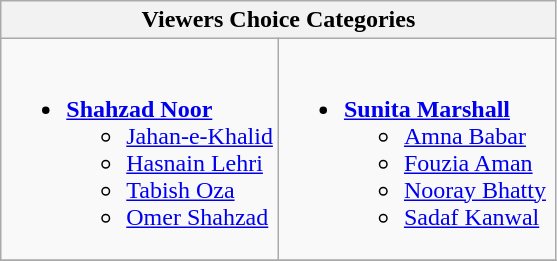<table class=wikitable>
<tr>
<th colspan="2">Viewers Choice Categories</th>
</tr>
<tr>
<td valign="top" width="50%"><br><ul><li><strong><a href='#'>Shahzad Noor</a></strong><ul><li><a href='#'>Jahan-e-Khalid</a></li><li><a href='#'>Hasnain Lehri</a></li><li><a href='#'>Tabish Oza</a></li><li><a href='#'>Omer Shahzad</a></li></ul></li></ul></td>
<td valign="top" width="50%"><br><ul><li><strong><a href='#'>Sunita Marshall</a></strong><ul><li><a href='#'>Amna Babar</a></li><li><a href='#'>Fouzia Aman</a></li><li><a href='#'>Nooray Bhatty</a></li><li><a href='#'>Sadaf Kanwal</a></li></ul></li></ul></td>
</tr>
<tr>
</tr>
</table>
